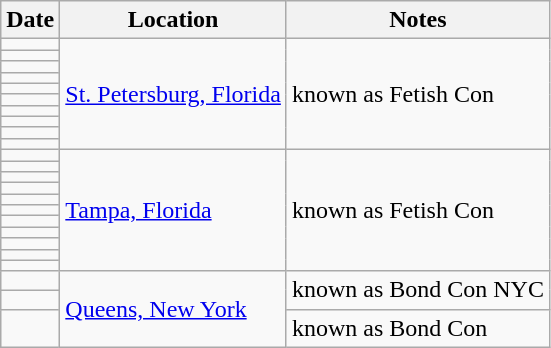<table class="wikitable">
<tr>
<th>Date</th>
<th>Location</th>
<th>Notes</th>
</tr>
<tr>
<td></td>
<td rowspan=10><a href='#'>St. Petersburg, Florida</a></td>
<td rowspan=10>known as Fetish Con</td>
</tr>
<tr>
<td></td>
</tr>
<tr>
<td></td>
</tr>
<tr>
<td></td>
</tr>
<tr>
<td></td>
</tr>
<tr>
<td></td>
</tr>
<tr>
<td></td>
</tr>
<tr>
<td></td>
</tr>
<tr>
<td></td>
</tr>
<tr>
<td></td>
</tr>
<tr>
<td></td>
<td rowspan=11><a href='#'>Tampa, Florida</a></td>
<td rowspan=11>known as Fetish Con</td>
</tr>
<tr>
<td></td>
</tr>
<tr>
<td></td>
</tr>
<tr>
<td></td>
</tr>
<tr>
<td></td>
</tr>
<tr>
<td></td>
</tr>
<tr>
<td></td>
</tr>
<tr>
<td></td>
</tr>
<tr>
<td></td>
</tr>
<tr>
<td></td>
</tr>
<tr>
<td></td>
</tr>
<tr>
<td></td>
<td rowspan=3><a href='#'>Queens, New York</a></td>
<td rowspan=2>known as Bond Con NYC</td>
</tr>
<tr>
<td></td>
</tr>
<tr>
<td></td>
<td>known as Bond Con</td>
</tr>
</table>
